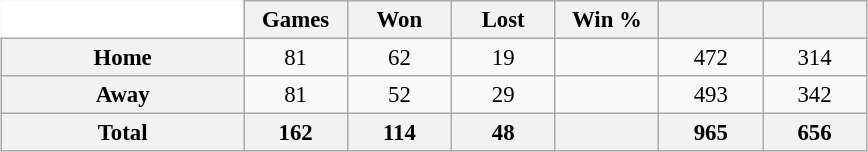<table class="wikitable" style="margin:1em auto; font-size:95%; text-align:center; width:38em; border:0;">
<tr>
<td width="28%" style="background:#fff;border:0;"></td>
<th width="12%">Games</th>
<th width="12%">Won</th>
<th width="12%">Lost</th>
<th width="12%">Win %</th>
<th width="12%"></th>
<th width="12%"></th>
</tr>
<tr>
<th>Home</th>
<td>81</td>
<td>62</td>
<td>19</td>
<td></td>
<td>472</td>
<td>314</td>
</tr>
<tr>
<th>Away</th>
<td>81</td>
<td>52</td>
<td>29</td>
<td></td>
<td>493</td>
<td>342</td>
</tr>
<tr>
<th>Total</th>
<th>162</th>
<th>114</th>
<th>48</th>
<th></th>
<th>965</th>
<th>656</th>
</tr>
</table>
